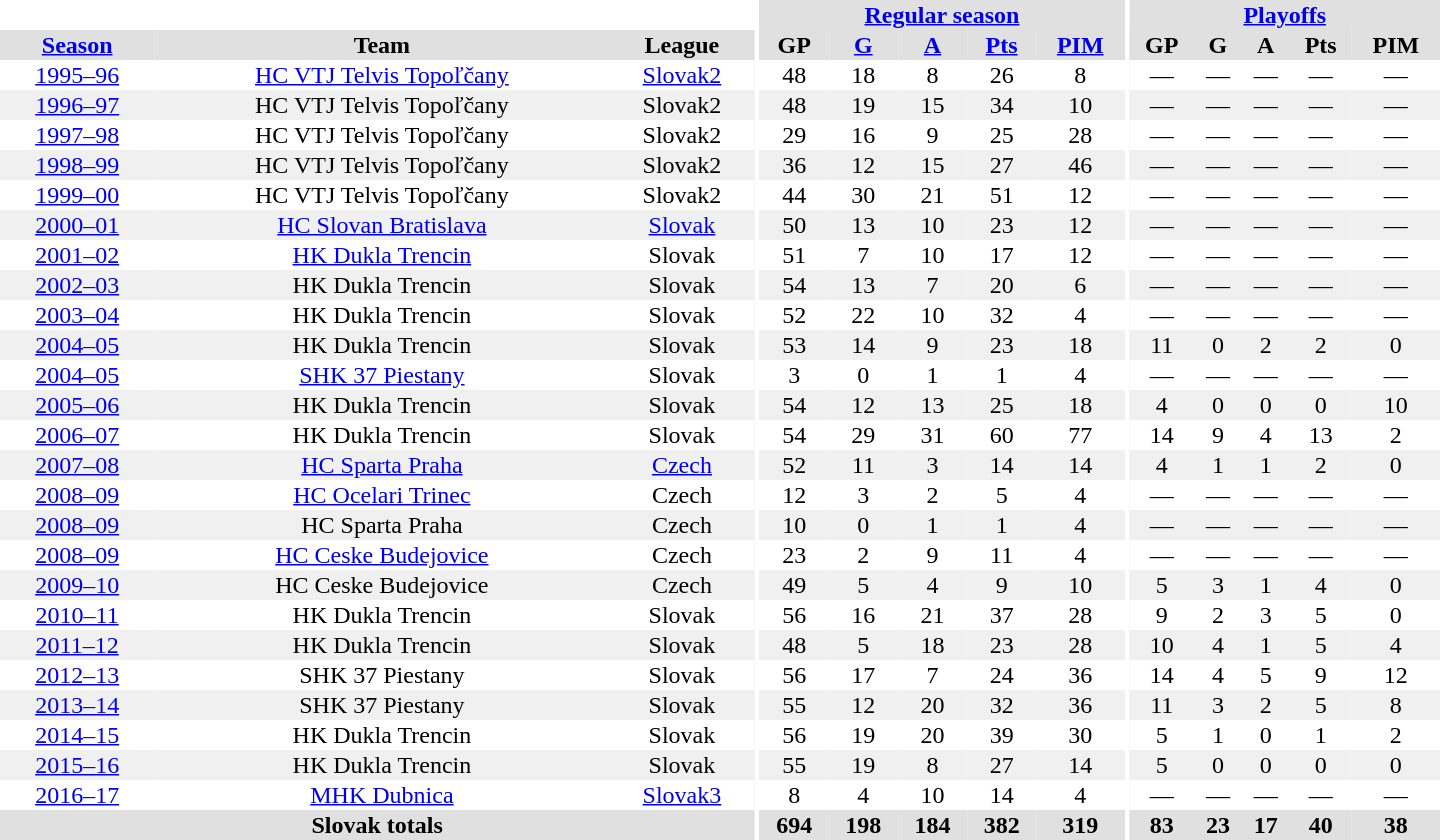<table border="0" cellpadding="1" cellspacing="0" style="text-align:center; width:60em">
<tr bgcolor="#e0e0e0">
<th colspan="3" bgcolor="#ffffff"></th>
<th rowspan="99" bgcolor="#ffffff"></th>
<th colspan="5"><a href='#'>Regular season</a></th>
<th rowspan="99" bgcolor="#ffffff"></th>
<th colspan="5"><a href='#'>Playoffs</a></th>
</tr>
<tr bgcolor="#e0e0e0">
<th><a href='#'>Season</a></th>
<th>Team</th>
<th>League</th>
<th>GP</th>
<th><a href='#'>G</a></th>
<th><a href='#'>A</a></th>
<th><a href='#'>Pts</a></th>
<th><a href='#'>PIM</a></th>
<th>GP</th>
<th>G</th>
<th>A</th>
<th>Pts</th>
<th>PIM</th>
</tr>
<tr>
<td><a href='#'>1995–96</a></td>
<td><a href='#'>HC VTJ Telvis Topoľčany</a></td>
<td><a href='#'>Slovak2</a></td>
<td>48</td>
<td>18</td>
<td>8</td>
<td>26</td>
<td>8</td>
<td>—</td>
<td>—</td>
<td>—</td>
<td>—</td>
<td>—</td>
</tr>
<tr bgcolor="#f0f0f0">
<td><a href='#'>1996–97</a></td>
<td>HC VTJ Telvis Topoľčany</td>
<td>Slovak2</td>
<td>48</td>
<td>19</td>
<td>15</td>
<td>34</td>
<td>10</td>
<td>—</td>
<td>—</td>
<td>—</td>
<td>—</td>
<td>—</td>
</tr>
<tr>
<td><a href='#'>1997–98</a></td>
<td>HC VTJ Telvis Topoľčany</td>
<td>Slovak2</td>
<td>29</td>
<td>16</td>
<td>9</td>
<td>25</td>
<td>28</td>
<td>—</td>
<td>—</td>
<td>—</td>
<td>—</td>
<td>—</td>
</tr>
<tr bgcolor="#f0f0f0">
<td><a href='#'>1998–99</a></td>
<td>HC VTJ Telvis Topoľčany</td>
<td>Slovak2</td>
<td>36</td>
<td>12</td>
<td>15</td>
<td>27</td>
<td>46</td>
<td>—</td>
<td>—</td>
<td>—</td>
<td>—</td>
<td>—</td>
</tr>
<tr>
<td><a href='#'>1999–00</a></td>
<td>HC VTJ Telvis Topoľčany</td>
<td>Slovak2</td>
<td>44</td>
<td>30</td>
<td>21</td>
<td>51</td>
<td>12</td>
<td>—</td>
<td>—</td>
<td>—</td>
<td>—</td>
<td>—</td>
</tr>
<tr bgcolor="#f0f0f0">
<td><a href='#'>2000–01</a></td>
<td><a href='#'>HC Slovan Bratislava</a></td>
<td><a href='#'>Slovak</a></td>
<td>50</td>
<td>13</td>
<td>10</td>
<td>23</td>
<td>12</td>
<td>—</td>
<td>—</td>
<td>—</td>
<td>—</td>
<td>—</td>
</tr>
<tr>
<td><a href='#'>2001–02</a></td>
<td><a href='#'>HK Dukla Trencin</a></td>
<td>Slovak</td>
<td>51</td>
<td>7</td>
<td>10</td>
<td>17</td>
<td>12</td>
<td>—</td>
<td>—</td>
<td>—</td>
<td>—</td>
<td>—</td>
</tr>
<tr bgcolor="#f0f0f0">
<td><a href='#'>2002–03</a></td>
<td>HK Dukla Trencin</td>
<td>Slovak</td>
<td>54</td>
<td>13</td>
<td>7</td>
<td>20</td>
<td>6</td>
<td>—</td>
<td>—</td>
<td>—</td>
<td>—</td>
<td>—</td>
</tr>
<tr>
<td><a href='#'>2003–04</a></td>
<td>HK Dukla Trencin</td>
<td>Slovak</td>
<td>52</td>
<td>22</td>
<td>10</td>
<td>32</td>
<td>4</td>
<td>—</td>
<td>—</td>
<td>—</td>
<td>—</td>
<td>—</td>
</tr>
<tr bgcolor="#f0f0f0">
<td><a href='#'>2004–05</a></td>
<td>HK Dukla Trencin</td>
<td>Slovak</td>
<td>53</td>
<td>14</td>
<td>9</td>
<td>23</td>
<td>18</td>
<td>11</td>
<td>0</td>
<td>2</td>
<td>2</td>
<td>0</td>
</tr>
<tr>
<td><a href='#'>2004–05</a></td>
<td><a href='#'>SHK 37 Piestany</a></td>
<td>Slovak</td>
<td>3</td>
<td>0</td>
<td>1</td>
<td>1</td>
<td>4</td>
<td>—</td>
<td>—</td>
<td>—</td>
<td>—</td>
<td>—</td>
</tr>
<tr bgcolor="#f0f0f0">
<td><a href='#'>2005–06</a></td>
<td>HK Dukla Trencin</td>
<td>Slovak</td>
<td>54</td>
<td>12</td>
<td>13</td>
<td>25</td>
<td>18</td>
<td>4</td>
<td>0</td>
<td>0</td>
<td>0</td>
<td>10</td>
</tr>
<tr>
<td><a href='#'>2006–07</a></td>
<td>HK Dukla Trencin</td>
<td>Slovak</td>
<td>54</td>
<td>29</td>
<td>31</td>
<td>60</td>
<td>77</td>
<td>14</td>
<td>9</td>
<td>4</td>
<td>13</td>
<td>2</td>
</tr>
<tr bgcolor="#f0f0f0">
<td><a href='#'>2007–08</a></td>
<td><a href='#'>HC Sparta Praha</a></td>
<td><a href='#'>Czech</a></td>
<td>52</td>
<td>11</td>
<td>3</td>
<td>14</td>
<td>14</td>
<td>4</td>
<td>1</td>
<td>1</td>
<td>2</td>
<td>0</td>
</tr>
<tr>
<td><a href='#'>2008–09</a></td>
<td><a href='#'>HC Ocelari Trinec</a></td>
<td>Czech</td>
<td>12</td>
<td>3</td>
<td>2</td>
<td>5</td>
<td>4</td>
<td>—</td>
<td>—</td>
<td>—</td>
<td>—</td>
<td>—</td>
</tr>
<tr bgcolor="#f0f0f0">
<td><a href='#'>2008–09</a></td>
<td>HC Sparta Praha</td>
<td>Czech</td>
<td>10</td>
<td>0</td>
<td>1</td>
<td>1</td>
<td>4</td>
<td>—</td>
<td>—</td>
<td>—</td>
<td>—</td>
<td>—</td>
</tr>
<tr>
<td><a href='#'>2008–09</a></td>
<td><a href='#'>HC Ceske Budejovice</a></td>
<td>Czech</td>
<td>23</td>
<td>2</td>
<td>9</td>
<td>11</td>
<td>4</td>
<td>—</td>
<td>—</td>
<td>—</td>
<td>—</td>
<td>—</td>
</tr>
<tr bgcolor="#f0f0f0">
<td><a href='#'>2009–10</a></td>
<td>HC Ceske Budejovice</td>
<td>Czech</td>
<td>49</td>
<td>5</td>
<td>4</td>
<td>9</td>
<td>10</td>
<td>5</td>
<td>3</td>
<td>1</td>
<td>4</td>
<td>0</td>
</tr>
<tr>
<td><a href='#'>2010–11</a></td>
<td>HK Dukla Trencin</td>
<td>Slovak</td>
<td>56</td>
<td>16</td>
<td>21</td>
<td>37</td>
<td>28</td>
<td>9</td>
<td>2</td>
<td>3</td>
<td>5</td>
<td>0</td>
</tr>
<tr bgcolor="#f0f0f0">
<td><a href='#'>2011–12</a></td>
<td>HK Dukla Trencin</td>
<td>Slovak</td>
<td>48</td>
<td>5</td>
<td>18</td>
<td>23</td>
<td>28</td>
<td>10</td>
<td>4</td>
<td>1</td>
<td>5</td>
<td>4</td>
</tr>
<tr>
<td><a href='#'>2012–13</a></td>
<td>SHK 37 Piestany</td>
<td>Slovak</td>
<td>56</td>
<td>17</td>
<td>7</td>
<td>24</td>
<td>36</td>
<td>14</td>
<td>4</td>
<td>5</td>
<td>9</td>
<td>12</td>
</tr>
<tr bgcolor="#f0f0f0">
<td><a href='#'>2013–14</a></td>
<td>SHK 37 Piestany</td>
<td>Slovak</td>
<td>55</td>
<td>12</td>
<td>20</td>
<td>32</td>
<td>36</td>
<td>11</td>
<td>3</td>
<td>2</td>
<td>5</td>
<td>8</td>
</tr>
<tr>
<td><a href='#'>2014–15</a></td>
<td>HK Dukla Trencin</td>
<td>Slovak</td>
<td>56</td>
<td>19</td>
<td>20</td>
<td>39</td>
<td>30</td>
<td>5</td>
<td>1</td>
<td>0</td>
<td>1</td>
<td>2</td>
</tr>
<tr bgcolor="#f0f0f0">
<td><a href='#'>2015–16</a></td>
<td>HK Dukla Trencin</td>
<td>Slovak</td>
<td>55</td>
<td>19</td>
<td>8</td>
<td>27</td>
<td>14</td>
<td>5</td>
<td>0</td>
<td>0</td>
<td>0</td>
<td>0</td>
</tr>
<tr>
<td><a href='#'>2016–17</a></td>
<td><a href='#'>MHK Dubnica</a></td>
<td><a href='#'>Slovak3</a></td>
<td>8</td>
<td>4</td>
<td>10</td>
<td>14</td>
<td>4</td>
<td>—</td>
<td>—</td>
<td>—</td>
<td>—</td>
<td>—</td>
</tr>
<tr>
</tr>
<tr ALIGN="center" bgcolor="#e0e0e0">
<th colspan="3">Slovak totals</th>
<th ALIGN="center">694</th>
<th ALIGN="center">198</th>
<th ALIGN="center">184</th>
<th ALIGN="center">382</th>
<th ALIGN="center">319</th>
<th ALIGN="center">83</th>
<th ALIGN="center">23</th>
<th ALIGN="center">17</th>
<th ALIGN="center">40</th>
<th ALIGN="center">38</th>
</tr>
</table>
